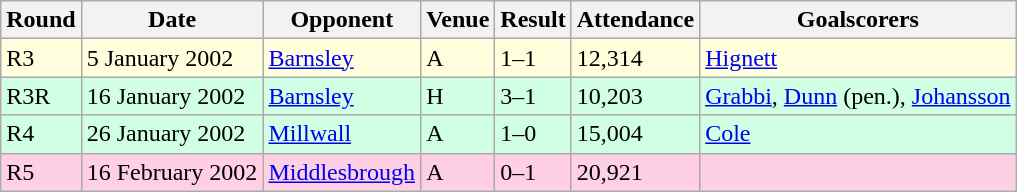<table class="wikitable">
<tr>
<th>Round</th>
<th>Date</th>
<th>Opponent</th>
<th>Venue</th>
<th>Result</th>
<th>Attendance</th>
<th>Goalscorers</th>
</tr>
<tr style="background-color: #ffffdd;">
<td>R3</td>
<td>5 January 2002</td>
<td><a href='#'>Barnsley</a></td>
<td>A</td>
<td>1–1</td>
<td>12,314</td>
<td><a href='#'>Hignett</a></td>
</tr>
<tr style="background-color: #d0ffe3;">
<td>R3R</td>
<td>16 January 2002</td>
<td><a href='#'>Barnsley</a></td>
<td>H</td>
<td>3–1</td>
<td>10,203</td>
<td><a href='#'>Grabbi</a>, <a href='#'>Dunn</a> (pen.), <a href='#'>Johansson</a></td>
</tr>
<tr style="background-color: #d0ffe3;">
<td>R4</td>
<td>26 January 2002</td>
<td><a href='#'>Millwall</a></td>
<td>A</td>
<td>1–0</td>
<td>15,004</td>
<td><a href='#'>Cole</a></td>
</tr>
<tr style="background-color: #ffd0e3;">
<td>R5</td>
<td>16 February 2002</td>
<td><a href='#'>Middlesbrough</a></td>
<td>A</td>
<td>0–1</td>
<td>20,921</td>
<td></td>
</tr>
</table>
